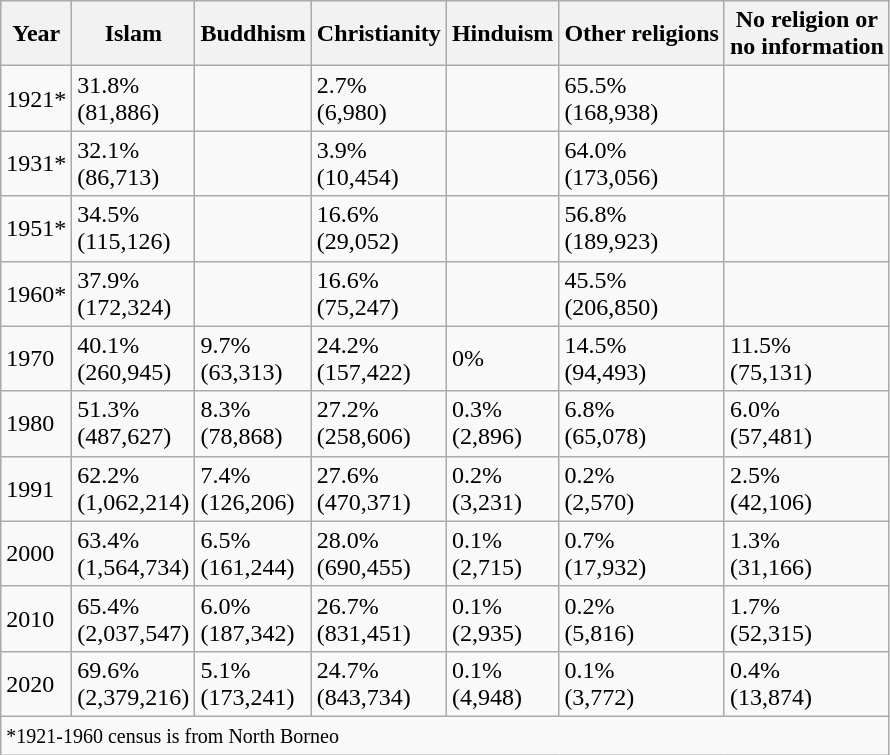<table class="wikitable defaultright col1left">
<tr>
<th>Year</th>
<th>Islam</th>
<th>Buddhism</th>
<th>Christianity</th>
<th>Hinduism</th>
<th>Other religions</th>
<th>No religion or<br>no information</th>
</tr>
<tr>
<td>1921*</td>
<td>31.8%<br>(81,886)</td>
<td></td>
<td>2.7%<br>(6,980)</td>
<td></td>
<td>65.5%<br>(168,938)</td>
<td></td>
</tr>
<tr>
<td>1931*</td>
<td>32.1%<br>(86,713)</td>
<td></td>
<td>3.9%<br>(10,454)</td>
<td></td>
<td>64.0%<br>(173,056)</td>
<td></td>
</tr>
<tr>
<td>1951*</td>
<td>34.5%<br>(115,126)</td>
<td></td>
<td>16.6%<br>(29,052)</td>
<td></td>
<td>56.8%<br>(189,923)</td>
<td></td>
</tr>
<tr>
<td>1960*</td>
<td>37.9%<br>(172,324)</td>
<td></td>
<td>16.6%<br>(75,247)</td>
<td></td>
<td>45.5%<br>(206,850)</td>
<td></td>
</tr>
<tr>
<td>1970</td>
<td>40.1%<br>(260,945)</td>
<td>9.7%<br>(63,313)</td>
<td>24.2%<br>(157,422)</td>
<td>0%</td>
<td>14.5%<br>(94,493)</td>
<td>11.5%<br>(75,131)</td>
</tr>
<tr>
<td>1980</td>
<td>51.3%<br>(487,627)</td>
<td>8.3%<br>(78,868)</td>
<td>27.2%<br>(258,606)</td>
<td>0.3%<br>(2,896)</td>
<td>6.8%<br>(65,078)</td>
<td>6.0%<br>(57,481)</td>
</tr>
<tr>
<td>1991</td>
<td>62.2%<br>(1,062,214)</td>
<td>7.4%<br>(126,206)</td>
<td>27.6%<br>(470,371)</td>
<td>0.2%<br>(3,231)</td>
<td>0.2%<br>(2,570)</td>
<td>2.5%<br>(42,106)</td>
</tr>
<tr>
<td>2000</td>
<td>63.4%<br>(1,564,734)</td>
<td>6.5%<br>(161,244)</td>
<td>28.0%<br>(690,455)</td>
<td>0.1%<br>(2,715)</td>
<td>0.7%<br>(17,932)</td>
<td>1.3%<br>(31,166)</td>
</tr>
<tr>
<td>2010</td>
<td>65.4%<br>(2,037,547)</td>
<td>6.0%<br>(187,342)</td>
<td>26.7%<br>(831,451)</td>
<td>0.1%<br>(2,935)</td>
<td>0.2%<br>(5,816)</td>
<td>1.7%<br>(52,315)</td>
</tr>
<tr>
<td>2020</td>
<td>69.6%<br>(2,379,216)</td>
<td>5.1%<br>(173,241)</td>
<td>24.7%<br>(843,734)</td>
<td>0.1%<br>(4,948)</td>
<td>0.1%<br>(3,772)</td>
<td>0.4%<br>(13,874)</td>
</tr>
<tr>
<td colspan="9"><small>*1921-1960 census is from North Borneo</small></td>
</tr>
</table>
